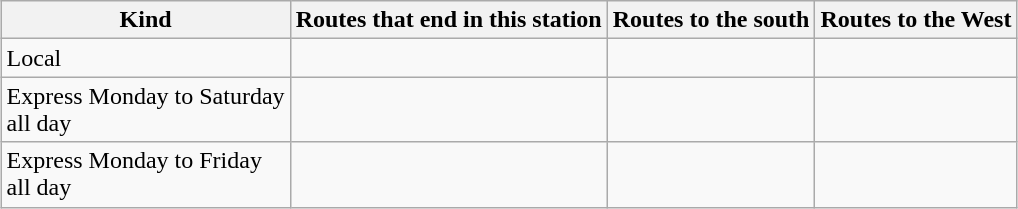<table class="wikitable" style="margin:1em auto;">
<tr>
<th>Kind</th>
<th>Routes that end in this station</th>
<th>Routes to the south</th>
<th>Routes to the West</th>
</tr>
<tr>
<td>Local</td>
<td></td>
<td></td>
<td></td>
</tr>
<tr>
<td>Express Monday to Saturday <br> all day</td>
<td> </td>
<td> </td>
<td></td>
</tr>
<tr>
<td>Express Monday to Friday <br> all day</td>
<td></td>
<td></td>
<td></td>
</tr>
</table>
